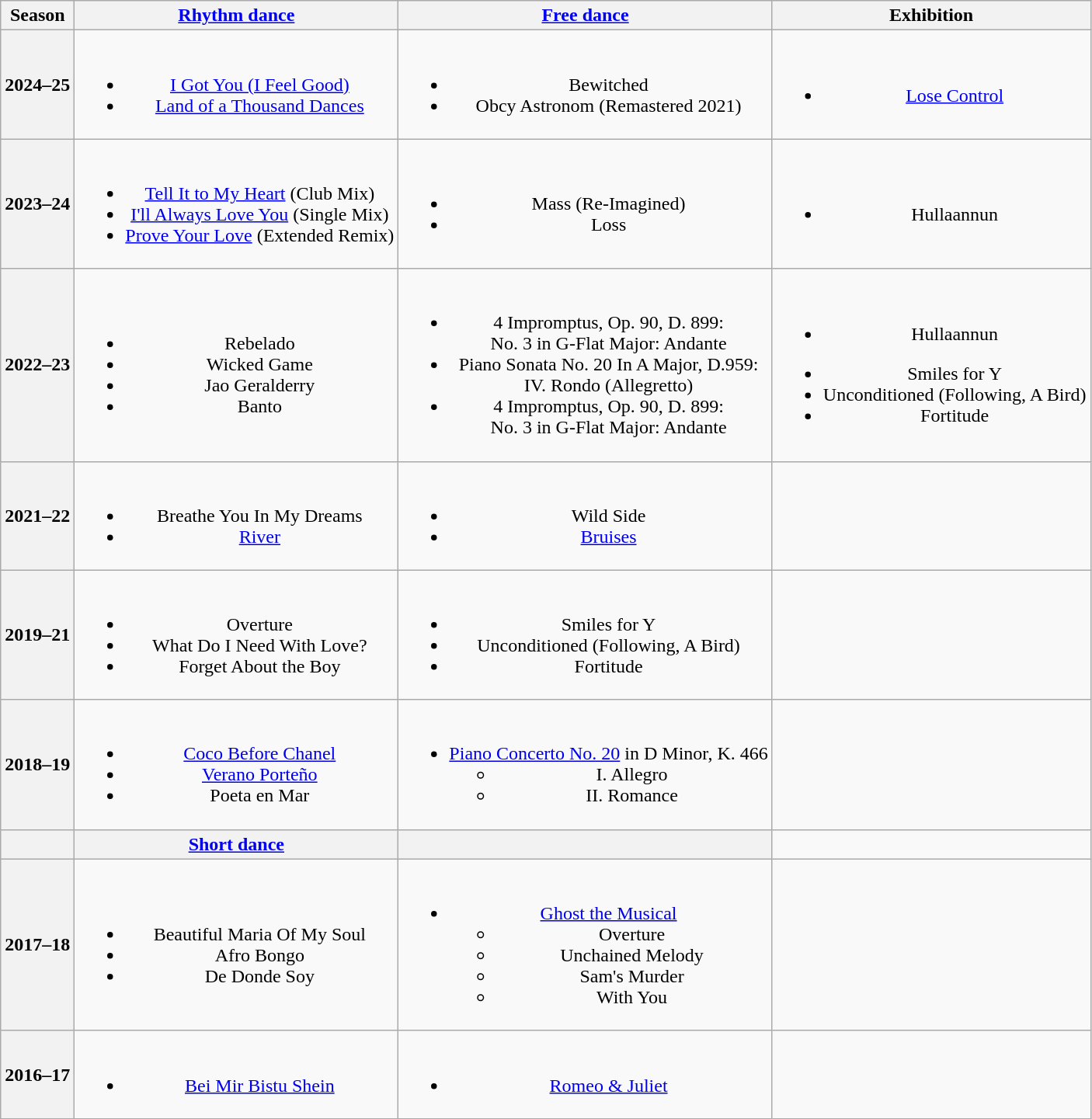<table class=wikitable style=text-align:center>
<tr>
<th>Season</th>
<th><a href='#'>Rhythm dance</a></th>
<th><a href='#'>Free dance</a></th>
<th>Exhibition</th>
</tr>
<tr>
<th>2024–25 <br> </th>
<td><br><ul><li><a href='#'>I Got You (I Feel Good)</a> <br> </li><li><a href='#'>Land of a Thousand Dances</a> <br> </li></ul></td>
<td><br><ul><li>Bewitched <br> </li><li>Obcy Astronom (Remastered 2021) <br> </li></ul></td>
<td><br><ul><li><a href='#'>Lose Control</a> <br> </li></ul></td>
</tr>
<tr>
<th>2023–24 <br> </th>
<td><br><ul><li><a href='#'>Tell It to My Heart</a> (Club Mix)</li><li><a href='#'>I'll Always Love You</a> (Single Mix)</li><li><a href='#'>Prove Your Love</a> (Extended Remix) <br> </li></ul></td>
<td><br><ul><li>Mass (Re-Imagined)</li><li>Loss <br> </li></ul></td>
<td><br><ul><li>Hullaannun <br></li></ul></td>
</tr>
<tr>
<th>2022–23 <br> </th>
<td><br><ul><li> Rebelado <br></li><li> Wicked Game <br></li><li> Jao Geralderry <br></li><li> Banto <br></li></ul></td>
<td><br><ul><li>4 Impromptus, Op. 90, D. 899:<br> No. 3 in G-Flat Major: Andante</li><li>Piano Sonata No. 20 In A Major, D.959:<br> IV. Rondo (Allegretto)</li><li>4 Impromptus, Op. 90, D. 899:<br> No. 3 in G-Flat Major: Andante <br></li></ul></td>
<td><br><ul><li>Hullaannun <br></li></ul><ul><li>Smiles for Y <br> </li><li>Unconditioned (Following, A Bird) <br> </li><li>Fortitude <br> </li></ul></td>
</tr>
<tr>
<th>2021–22 <br> </th>
<td><br><ul><li> Breathe You In My Dreams <br> </li><li> <a href='#'>River</a> <br> </li></ul></td>
<td><br><ul><li>Wild Side <br> </li><li><a href='#'>Bruises</a> <br> </li></ul></td>
<td></td>
</tr>
<tr>
<th>2019–21 <br> </th>
<td><br><ul><li> Overture</li><li> What Do I Need With Love?</li><li>Forget About the Boy <br> </li></ul></td>
<td><br><ul><li>Smiles for Y <br> </li><li>Unconditioned (Following, A Bird) <br> </li><li>Fortitude <br> </li></ul></td>
<td></td>
</tr>
<tr>
<th>2018–19 <br> </th>
<td><br><ul><li><a href='#'>Coco Before Chanel</a> <br></li><li> <a href='#'>Verano Porteño</a> <br></li><li> Poeta en Mar <br></li></ul></td>
<td><br><ul><li><a href='#'>Piano Concerto No. 20</a> in D Minor, K. 466 <br><ul><li>I. Allegro</li><li>II. Romance <br></li></ul></li></ul></td>
<td></td>
</tr>
<tr>
<th></th>
<th><a href='#'>Short dance</a></th>
<th></th>
</tr>
<tr>
<th>2017–18 <br> </th>
<td><br><ul><li>Beautiful Maria Of My Soul <br></li><li>Afro Bongo <br></li><li>De Donde Soy <br></li></ul></td>
<td><br><ul><li><a href='#'>Ghost the Musical</a> <br><ul><li>Overture</li><li>Unchained Melody</li><li>Sam's Murder</li><li>With You</li></ul></li></ul></td>
<td></td>
</tr>
<tr>
<th>2016–17</th>
<td><br><ul><li><a href='#'>Bei Mir Bistu Shein</a> <br></li></ul></td>
<td><br><ul><li><a href='#'>Romeo & Juliet</a> <br></li></ul></td>
<td></td>
</tr>
</table>
